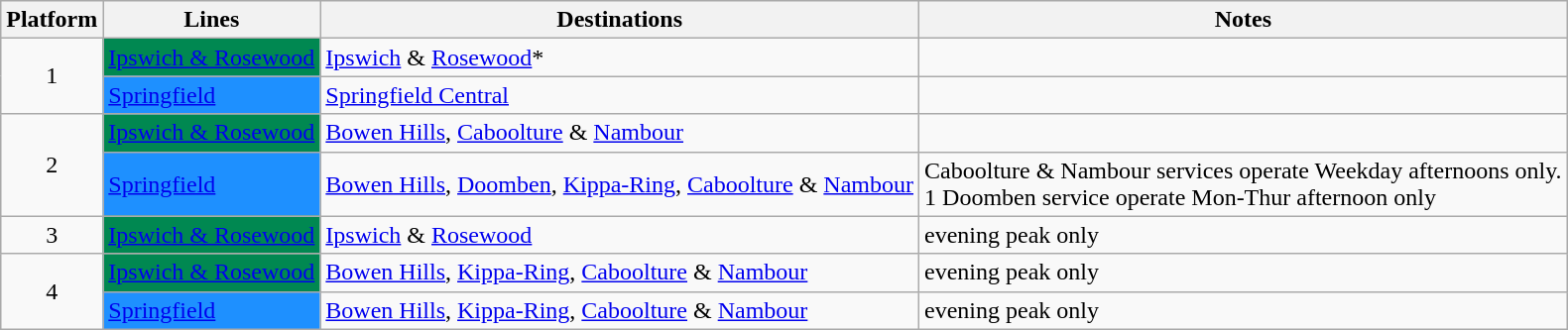<table class="wikitable" style="float: none; margin: 0.5em; ">
<tr>
<th>Platform</th>
<th>Lines</th>
<th>Destinations</th>
<th>Notes</th>
</tr>
<tr>
<td rowspan="2" style="text-align:center;">1</td>
<td style=background:#008851><a href='#'><span>Ipswich & Rosewood</span></a></td>
<td><a href='#'>Ipswich</a> & <a href='#'>Rosewood</a>*</td>
<td></td>
</tr>
<tr>
<td style=background:#1e90ff><a href='#'><span>Springfield</span></a></td>
<td><a href='#'>Springfield Central</a></td>
<td></td>
</tr>
<tr>
<td rowspan="2" style="text-align:center;">2</td>
<td style=background:#008851><a href='#'><span>Ipswich & Rosewood</span></a></td>
<td><a href='#'>Bowen Hills</a>, <a href='#'>Caboolture</a> & <a href='#'>Nambour</a></td>
<td></td>
</tr>
<tr>
<td style=background:#1e90ff><a href='#'><span>Springfield</span></a></td>
<td><a href='#'>Bowen Hills</a>, <a href='#'>Doomben</a>, <a href='#'>Kippa-Ring</a>, <a href='#'>Caboolture</a> & <a href='#'>Nambour</a></td>
<td>Caboolture & Nambour services operate Weekday afternoons only.<br>1 Doomben service operate Mon-Thur afternoon only</td>
</tr>
<tr>
<td rowspan="1" style="text-align:center;">3</td>
<td style=background:#008851><a href='#'><span>Ipswich & Rosewood</span></a></td>
<td><a href='#'>Ipswich</a> & <a href='#'>Rosewood</a></td>
<td>evening peak only</td>
</tr>
<tr>
<td rowspan="2" style="text-align:center;">4</td>
<td style=background:#008851><a href='#'><span>Ipswich & Rosewood</span></a></td>
<td><a href='#'>Bowen Hills</a>, <a href='#'>Kippa-Ring</a>, <a href='#'>Caboolture</a> & <a href='#'>Nambour</a></td>
<td>evening peak only</td>
</tr>
<tr>
<td style=background:#1e90ff><a href='#'><span>Springfield</span></a></td>
<td><a href='#'>Bowen Hills</a>, <a href='#'>Kippa-Ring</a>, <a href='#'>Caboolture</a> & <a href='#'>Nambour</a></td>
<td>evening peak only</td>
</tr>
</table>
